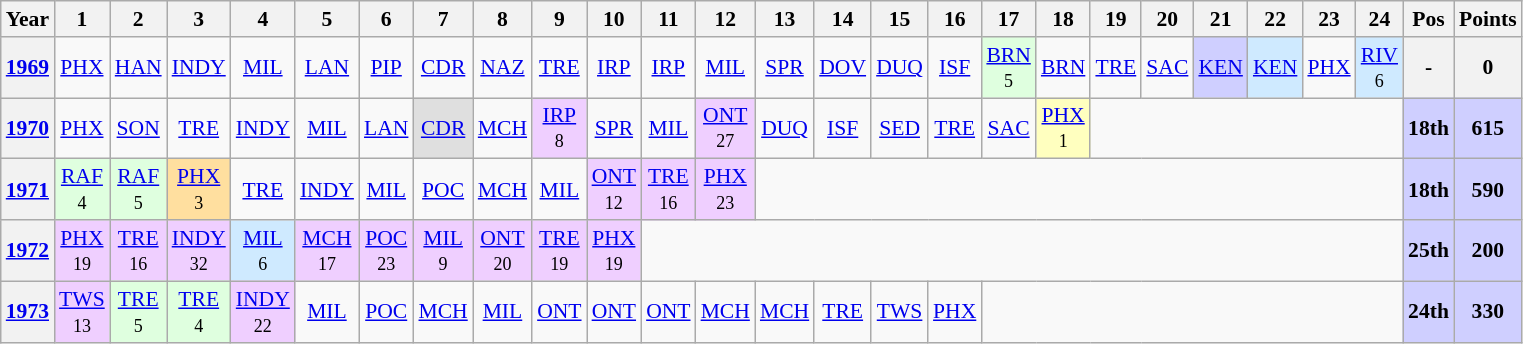<table class="wikitable" style="text-align:center; font-size:90%">
<tr>
<th>Year</th>
<th>1</th>
<th>2</th>
<th>3</th>
<th>4</th>
<th>5</th>
<th>6</th>
<th>7</th>
<th>8</th>
<th>9</th>
<th>10</th>
<th>11</th>
<th>12</th>
<th>13</th>
<th>14</th>
<th>15</th>
<th>16</th>
<th>17</th>
<th>18</th>
<th>19</th>
<th>20</th>
<th>21</th>
<th>22</th>
<th>23</th>
<th>24</th>
<th>Pos</th>
<th>Points</th>
</tr>
<tr>
<th><a href='#'>1969</a></th>
<td><a href='#'>PHX</a><br><small> </small></td>
<td><a href='#'>HAN</a><br><small> </small></td>
<td><a href='#'>INDY</a><br><small> </small></td>
<td><a href='#'>MIL</a><br><small> </small></td>
<td><a href='#'>LAN</a><br></td>
<td><a href='#'>PIP</a></td>
<td><a href='#'>CDR</a><br><small> </small></td>
<td><a href='#'>NAZ</a></td>
<td><a href='#'>TRE</a><br><small> </small></td>
<td><a href='#'>IRP</a><br><small> </small></td>
<td><a href='#'>IRP</a><br><small> </small></td>
<td><a href='#'>MIL</a><br><small> </small></td>
<td><a href='#'>SPR</a><br><small> </small></td>
<td><a href='#'>DOV</a><br><small> </small></td>
<td><a href='#'>DUQ</a><br><small> </small></td>
<td><a href='#'>ISF</a><br><small> </small></td>
<td style="background:#DFFFDF;"><a href='#'>BRN</a><br><small>5</small></td>
<td><a href='#'>BRN</a></td>
<td><a href='#'>TRE</a><br><small> </small></td>
<td><a href='#'>SAC</a><br><small> </small></td>
<td style="background:#CFCFFF;"><a href='#'>KEN</a><br></td>
<td style="background:#CFEAFF;"><a href='#'>KEN</a><br></td>
<td><a href='#'>PHX</a><br><small> </small></td>
<td style="background:#CFEAFF;"><a href='#'>RIV</a><br><small>6</small></td>
<th>-</th>
<th>0</th>
</tr>
<tr>
<th><a href='#'>1970</a></th>
<td><a href='#'>PHX</a><br><small> </small></td>
<td><a href='#'>SON</a></td>
<td><a href='#'>TRE</a><br><small> </small></td>
<td><a href='#'>INDY</a><br><small> </small></td>
<td><a href='#'>MIL</a><br><small> </small></td>
<td><a href='#'>LAN</a><br><small> </small></td>
<td style="background:#DFDFDF;"><a href='#'>CDR</a><br></td>
<td><a href='#'>MCH</a><br><small> </small></td>
<td style="background:#EFCFFF;"><a href='#'>IRP</a><br><small>8</small></td>
<td><a href='#'>SPR</a><br><small> </small></td>
<td><a href='#'>MIL</a><br><small> </small></td>
<td style="background:#EFCFFF;"><a href='#'>ONT</a><br><small>27</small></td>
<td><a href='#'>DUQ</a></td>
<td><a href='#'>ISF</a></td>
<td><a href='#'>SED</a><br><small> </small></td>
<td><a href='#'>TRE</a><br><small> </small></td>
<td><a href='#'>SAC</a><br><small> </small></td>
<td style="background:#FFFFBF;"><a href='#'>PHX</a><br><small>1</small></td>
<td colspan=6></td>
<th style="background:#CFCFFF;">18th</th>
<th style="background:#CFCFFF;">615</th>
</tr>
<tr>
<th><a href='#'>1971</a></th>
<td style="background:#DFFFDF;"><a href='#'>RAF</a><br><small>4</small></td>
<td style="background:#DFFFDF;"><a href='#'>RAF</a><br><small>5</small></td>
<td style="background:#FFDF9F;"><a href='#'>PHX</a><br><small>3</small></td>
<td><a href='#'>TRE</a><br><small> </small></td>
<td><a href='#'>INDY</a><br><small> </small></td>
<td><a href='#'>MIL</a><br><small> </small></td>
<td><a href='#'>POC</a><br><small> </small></td>
<td><a href='#'>MCH</a><br><small> </small></td>
<td><a href='#'>MIL</a><br><small> </small></td>
<td style="background:#EFCFFF;"><a href='#'>ONT</a><br><small>12</small></td>
<td style="background:#EFCFFF;"><a href='#'>TRE</a><br><small>16</small></td>
<td style="background:#EFCFFF;"><a href='#'>PHX</a><br><small>23</small></td>
<td colspan=12></td>
<th style="background:#CFCFFF;">18th</th>
<th style="background:#CFCFFF;">590</th>
</tr>
<tr>
<th><a href='#'>1972</a></th>
<td style="background:#EFCFFF;"><a href='#'>PHX</a><br><small>19</small></td>
<td style="background:#EFCFFF;"><a href='#'>TRE</a><br><small>16</small></td>
<td style="background:#EFCFFF;"><a href='#'>INDY</a><br><small>32</small></td>
<td style="background:#CFEAFF;"><a href='#'>MIL</a><br><small>6</small></td>
<td style="background:#EFCFFF;"><a href='#'>MCH</a><br><small>17</small></td>
<td style="background:#EFCFFF;"><a href='#'>POC</a><br><small>23</small></td>
<td style="background:#EFCFFF;"><a href='#'>MIL</a><br><small>9</small></td>
<td style="background:#EFCFFF;"><a href='#'>ONT</a><br><small>20</small></td>
<td style="background:#EFCFFF;"><a href='#'>TRE</a><br><small>19</small></td>
<td style="background:#EFCFFF;"><a href='#'>PHX</a><br><small>19</small></td>
<td colspan=14></td>
<th style="background:#CFCFFF;">25th</th>
<th style="background:#CFCFFF;">200</th>
</tr>
<tr>
<th><a href='#'>1973</a></th>
<td style="background:#EFCFFF;"><a href='#'>TWS</a><br><small>13</small></td>
<td style="background:#DFFFDF;"><a href='#'>TRE</a><br><small>5</small></td>
<td style="background:#DFFFDF;"><a href='#'>TRE</a><br><small>4</small></td>
<td style="background:#EFCFFF;"><a href='#'>INDY</a><br><small>22</small></td>
<td><a href='#'>MIL</a><br><small> </small></td>
<td><a href='#'>POC</a><br><small> </small></td>
<td><a href='#'>MCH</a><br><small> </small></td>
<td><a href='#'>MIL</a><br><small> </small></td>
<td><a href='#'>ONT</a><br><small> </small></td>
<td><a href='#'>ONT</a></td>
<td><a href='#'>ONT</a><br><small> </small></td>
<td><a href='#'>MCH</a><br><small> </small></td>
<td><a href='#'>MCH</a><br><small> </small></td>
<td><a href='#'>TRE</a><br><small> </small></td>
<td><a href='#'>TWS</a><br><small> </small></td>
<td><a href='#'>PHX</a><br><small> </small></td>
<td colspan=8></td>
<th style="background:#CFCFFF;">24th</th>
<th style="background:#CFCFFF;">330</th>
</tr>
</table>
